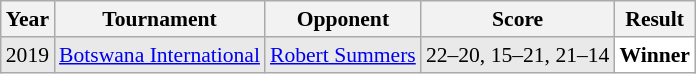<table class="sortable wikitable" style="font-size: 90%;">
<tr>
<th>Year</th>
<th>Tournament</th>
<th>Opponent</th>
<th>Score</th>
<th>Result</th>
</tr>
<tr style="background:#E9E9E9">
<td align="center">2019</td>
<td align="left"><a href='#'>Botswana International</a></td>
<td align="left"> <a href='#'>Robert Summers</a></td>
<td align="left">22–20, 15–21, 21–14</td>
<td style="text-align:left; background:white"> <strong>Winner</strong></td>
</tr>
</table>
